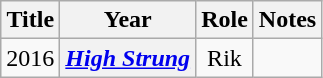<table class="wikitable sortable plainrowheaders" style="text-align:center;">
<tr>
<th scope="col">Title</th>
<th scope="col">Year</th>
<th scope="col">Role</th>
<th class="unsortable">Notes</th>
</tr>
<tr>
<td>2016</td>
<th scope="row"><em><a href='#'>High Strung</a></em></th>
<td>Rik</td>
<td></td>
</tr>
</table>
